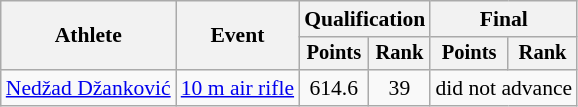<table class="wikitable" style="text-align:center; font-size:90%">
<tr>
<th rowspan=2>Athlete</th>
<th rowspan=2>Event</th>
<th colspan=2>Qualification</th>
<th colspan=2>Final</th>
</tr>
<tr style="font-size:95%">
<th>Points</th>
<th>Rank</th>
<th>Points</th>
<th>Rank</th>
</tr>
<tr>
<td align=left><a href='#'>Nedžad Džanković</a></td>
<td align=left><a href='#'>10 m air rifle</a></td>
<td>614.6</td>
<td>39</td>
<td colspan=2>did not advance</td>
</tr>
</table>
